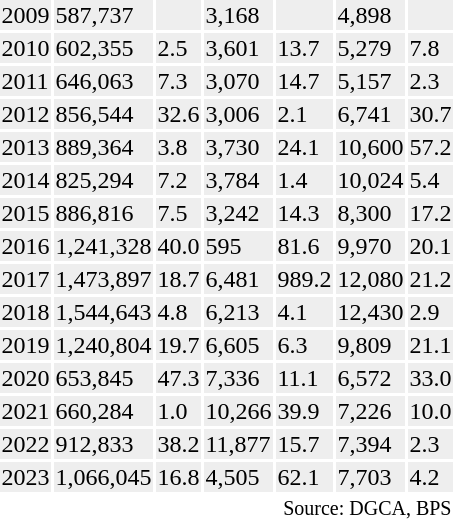<table class="toccolours sortable" style="padding:0.5em;">
<tr>
<th></th>
<th></th>
<th></th>
<th></th>
<th></th>
<th></th>
<th></th>
</tr>
<tr style="background:#eee;">
<td>2009</td>
<td>587,737</td>
<td></td>
<td>3,168</td>
<td></td>
<td>4,898</td>
<td></td>
</tr>
<tr style="background:#eee;">
<td>2010</td>
<td>602,355</td>
<td> 2.5</td>
<td>3,601</td>
<td> 13.7</td>
<td>5,279</td>
<td> 7.8</td>
</tr>
<tr style="background:#eee;">
<td>2011</td>
<td>646,063</td>
<td> 7.3</td>
<td>3,070</td>
<td> 14.7</td>
<td>5,157</td>
<td> 2.3</td>
</tr>
<tr style="background:#eee;">
<td>2012</td>
<td>856,544</td>
<td> 32.6</td>
<td>3,006</td>
<td> 2.1</td>
<td>6,741</td>
<td> 30.7</td>
</tr>
<tr style="background:#eee;">
<td>2013</td>
<td>889,364</td>
<td> 3.8</td>
<td>3,730</td>
<td> 24.1</td>
<td>10,600</td>
<td> 57.2</td>
</tr>
<tr style="background:#eee;">
<td>2014</td>
<td>825,294</td>
<td> 7.2</td>
<td>3,784</td>
<td> 1.4</td>
<td>10,024</td>
<td> 5.4</td>
</tr>
<tr style="background:#eee;">
<td>2015</td>
<td>886,816</td>
<td> 7.5</td>
<td>3,242</td>
<td> 14.3</td>
<td>8,300</td>
<td> 17.2</td>
</tr>
<tr style="background:#eee;">
<td>2016</td>
<td>1,241,328</td>
<td> 40.0</td>
<td>595</td>
<td> 81.6</td>
<td>9,970</td>
<td> 20.1</td>
</tr>
<tr style="background:#eee;">
<td>2017</td>
<td>1,473,897</td>
<td> 18.7</td>
<td>6,481</td>
<td> 989.2</td>
<td>12,080</td>
<td> 21.2</td>
</tr>
<tr style="background:#eee;">
<td>2018</td>
<td>1,544,643</td>
<td> 4.8</td>
<td>6,213</td>
<td> 4.1</td>
<td>12,430</td>
<td> 2.9</td>
</tr>
<tr style="background:#eee;">
<td>2019</td>
<td>1,240,804</td>
<td> 19.7</td>
<td>6,605</td>
<td> 6.3</td>
<td>9,809</td>
<td> 21.1</td>
</tr>
<tr style="background:#eee;">
<td>2020</td>
<td>653,845</td>
<td> 47.3</td>
<td>7,336</td>
<td> 11.1</td>
<td>6,572</td>
<td> 33.0</td>
</tr>
<tr style="background:#eee;">
<td>2021</td>
<td>660,284</td>
<td> 1.0</td>
<td>10,266</td>
<td> 39.9</td>
<td>7,226</td>
<td> 10.0</td>
</tr>
<tr style="background:#eee;">
<td>2022</td>
<td>912,833</td>
<td> 38.2</td>
<td>11,877</td>
<td> 15.7</td>
<td>7,394</td>
<td> 2.3</td>
</tr>
<tr style="background:#eee;">
<td>2023</td>
<td>1,066,045</td>
<td> 16.8</td>
<td>4,505</td>
<td> 62.1</td>
<td>7,703</td>
<td> 4.2</td>
</tr>
<tr>
<td colspan="7" style="text-align:right;"><sup>Source: DGCA, BPS</sup></td>
</tr>
</table>
